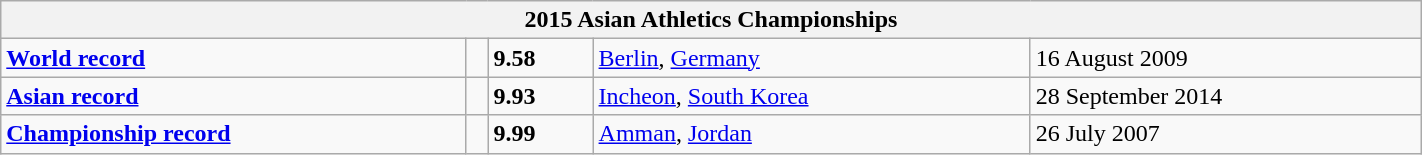<table class="wikitable" width=75%>
<tr>
<th colspan="5">2015 Asian Athletics Championships</th>
</tr>
<tr>
<td><strong><a href='#'>World record</a></strong></td>
<td></td>
<td><strong>9.58</strong></td>
<td><a href='#'>Berlin</a>, <a href='#'>Germany</a></td>
<td>16 August 2009</td>
</tr>
<tr>
<td><strong><a href='#'>Asian record</a></strong></td>
<td></td>
<td><strong>9.93</strong></td>
<td><a href='#'>Incheon</a>, <a href='#'>South Korea</a></td>
<td>28 September 2014</td>
</tr>
<tr>
<td><strong><a href='#'>Championship record</a></strong></td>
<td></td>
<td><strong>9.99</strong></td>
<td><a href='#'>Amman</a>, <a href='#'>Jordan</a></td>
<td>26 July 2007</td>
</tr>
</table>
